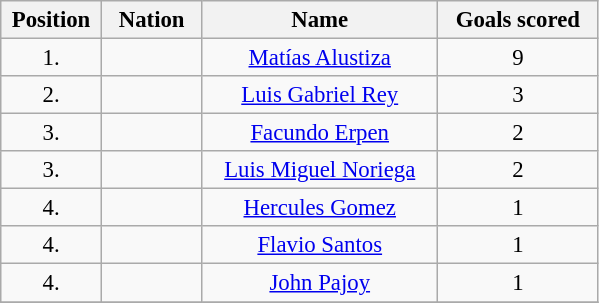<table class="wikitable" style="font-size: 95%; text-align: center;">
<tr>
<th width=60>Position</th>
<th width=60>Nation</th>
<th width=150>Name</th>
<th width=100>Goals scored</th>
</tr>
<tr>
<td>1.</td>
<td></td>
<td><a href='#'>Matías Alustiza</a></td>
<td>9</td>
</tr>
<tr>
<td>2.</td>
<td> </td>
<td><a href='#'>Luis Gabriel Rey</a></td>
<td>3</td>
</tr>
<tr>
<td>3.</td>
<td></td>
<td><a href='#'>Facundo Erpen</a></td>
<td>2</td>
</tr>
<tr>
<td>3.</td>
<td></td>
<td><a href='#'>Luis Miguel Noriega</a></td>
<td>2</td>
</tr>
<tr>
<td>4.</td>
<td> </td>
<td><a href='#'>Hercules Gomez</a></td>
<td>1</td>
</tr>
<tr>
<td>4.</td>
<td></td>
<td><a href='#'>Flavio Santos</a></td>
<td>1</td>
</tr>
<tr>
<td>4.</td>
<td></td>
<td><a href='#'>John Pajoy</a></td>
<td>1</td>
</tr>
<tr>
</tr>
</table>
